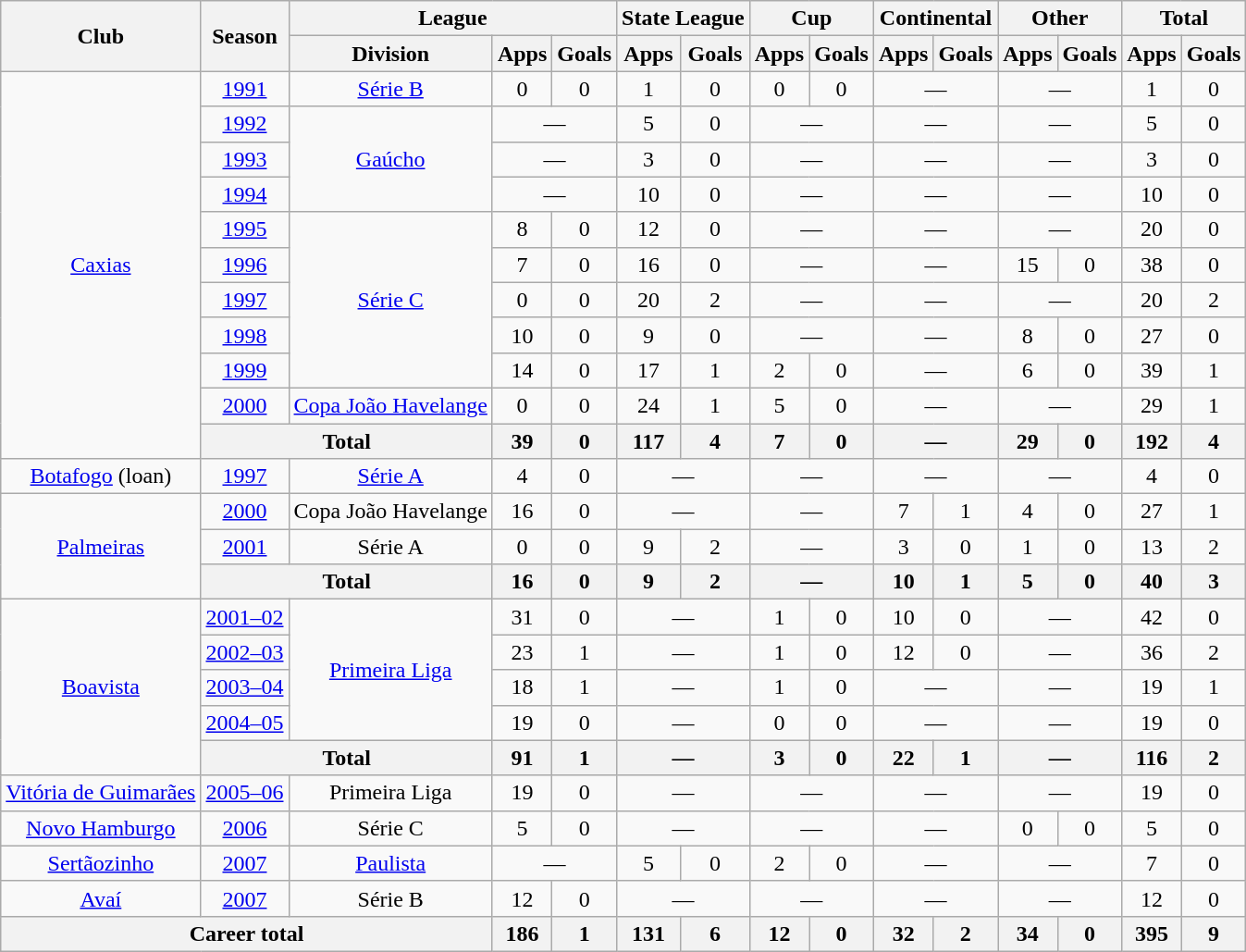<table class="wikitable" style="text-align: center;">
<tr>
<th rowspan="2">Club</th>
<th rowspan="2">Season</th>
<th colspan="3">League</th>
<th colspan="2">State League</th>
<th colspan="2">Cup</th>
<th colspan="2">Continental</th>
<th colspan="2">Other</th>
<th colspan="2">Total</th>
</tr>
<tr>
<th>Division</th>
<th>Apps</th>
<th>Goals</th>
<th>Apps</th>
<th>Goals</th>
<th>Apps</th>
<th>Goals</th>
<th>Apps</th>
<th>Goals</th>
<th>Apps</th>
<th>Goals</th>
<th>Apps</th>
<th>Goals</th>
</tr>
<tr>
<td rowspan="11" valign="center"><a href='#'>Caxias</a></td>
<td><a href='#'>1991</a></td>
<td><a href='#'>Série B</a></td>
<td>0</td>
<td>0</td>
<td>1</td>
<td>0</td>
<td>0</td>
<td>0</td>
<td colspan="2">—</td>
<td colspan="2">—</td>
<td>1</td>
<td>0</td>
</tr>
<tr>
<td><a href='#'>1992</a></td>
<td rowspan="3"><a href='#'>Gaúcho</a></td>
<td colspan="2">—</td>
<td>5</td>
<td>0</td>
<td colspan="2">—</td>
<td colspan="2">—</td>
<td colspan="2">—</td>
<td>5</td>
<td>0</td>
</tr>
<tr>
<td><a href='#'>1993</a></td>
<td colspan="2">—</td>
<td>3</td>
<td>0</td>
<td colspan="2">—</td>
<td colspan="2">—</td>
<td colspan="2">—</td>
<td>3</td>
<td>0</td>
</tr>
<tr>
<td><a href='#'>1994</a></td>
<td colspan="2">—</td>
<td>10</td>
<td>0</td>
<td colspan="2">—</td>
<td colspan="2">—</td>
<td colspan="2">—</td>
<td>10</td>
<td>0</td>
</tr>
<tr>
<td><a href='#'>1995</a></td>
<td rowspan="5"><a href='#'>Série C</a></td>
<td>8</td>
<td>0</td>
<td>12</td>
<td>0</td>
<td colspan="2">—</td>
<td colspan="2">—</td>
<td colspan="2">—</td>
<td>20</td>
<td>0</td>
</tr>
<tr>
<td><a href='#'>1996</a></td>
<td>7</td>
<td>0</td>
<td>16</td>
<td>0</td>
<td colspan="2">—</td>
<td colspan="2">—</td>
<td>15</td>
<td>0</td>
<td>38</td>
<td>0</td>
</tr>
<tr>
<td><a href='#'>1997</a></td>
<td>0</td>
<td>0</td>
<td>20</td>
<td>2</td>
<td colspan="2">—</td>
<td colspan="2">—</td>
<td colspan="2">—</td>
<td>20</td>
<td>2</td>
</tr>
<tr>
<td><a href='#'>1998</a></td>
<td>10</td>
<td>0</td>
<td>9</td>
<td>0</td>
<td colspan="2">—</td>
<td colspan="2">—</td>
<td>8</td>
<td>0</td>
<td>27</td>
<td>0</td>
</tr>
<tr>
<td><a href='#'>1999</a></td>
<td>14</td>
<td>0</td>
<td>17</td>
<td>1</td>
<td>2</td>
<td>0</td>
<td colspan="2">—</td>
<td>6</td>
<td>0</td>
<td>39</td>
<td>1</td>
</tr>
<tr>
<td><a href='#'>2000</a></td>
<td><a href='#'>Copa João Havelange</a></td>
<td>0</td>
<td>0</td>
<td>24</td>
<td>1</td>
<td>5</td>
<td>0</td>
<td colspan="2">—</td>
<td colspan="2">—</td>
<td>29</td>
<td>1</td>
</tr>
<tr>
<th colspan="2">Total</th>
<th>39</th>
<th>0</th>
<th>117</th>
<th>4</th>
<th>7</th>
<th>0</th>
<th colspan="2">—</th>
<th>29</th>
<th>0</th>
<th>192</th>
<th>4</th>
</tr>
<tr>
<td valign="center"><a href='#'>Botafogo</a> (loan)</td>
<td><a href='#'>1997</a></td>
<td><a href='#'>Série A</a></td>
<td>4</td>
<td>0</td>
<td colspan="2">—</td>
<td colspan="2">—</td>
<td colspan="2">—</td>
<td colspan="2">—</td>
<td>4</td>
<td>0</td>
</tr>
<tr>
<td rowspan="3" valign="center"><a href='#'>Palmeiras</a></td>
<td><a href='#'>2000</a></td>
<td>Copa João Havelange</td>
<td>16</td>
<td>0</td>
<td colspan="2">—</td>
<td colspan="2">—</td>
<td>7</td>
<td>1</td>
<td>4</td>
<td>0</td>
<td>27</td>
<td>1</td>
</tr>
<tr>
<td><a href='#'>2001</a></td>
<td>Série A</td>
<td>0</td>
<td>0</td>
<td>9</td>
<td>2</td>
<td colspan="2">—</td>
<td>3</td>
<td>0</td>
<td>1</td>
<td>0</td>
<td>13</td>
<td>2</td>
</tr>
<tr>
<th colspan="2">Total</th>
<th>16</th>
<th>0</th>
<th>9</th>
<th>2</th>
<th colspan="2">—</th>
<th>10</th>
<th>1</th>
<th>5</th>
<th>0</th>
<th>40</th>
<th>3</th>
</tr>
<tr>
<td rowspan="5" valign="center"><a href='#'>Boavista</a></td>
<td><a href='#'>2001–02</a></td>
<td rowspan="4"><a href='#'>Primeira Liga</a></td>
<td>31</td>
<td>0</td>
<td colspan="2">—</td>
<td>1</td>
<td>0</td>
<td>10</td>
<td>0</td>
<td colspan="2">—</td>
<td>42</td>
<td>0</td>
</tr>
<tr>
<td><a href='#'>2002–03</a></td>
<td>23</td>
<td>1</td>
<td colspan="2">—</td>
<td>1</td>
<td>0</td>
<td>12</td>
<td>0</td>
<td colspan="2">—</td>
<td>36</td>
<td>2</td>
</tr>
<tr>
<td><a href='#'>2003–04</a></td>
<td>18</td>
<td>1</td>
<td colspan="2">—</td>
<td>1</td>
<td>0</td>
<td colspan="2">—</td>
<td colspan="2">—</td>
<td>19</td>
<td>1</td>
</tr>
<tr>
<td><a href='#'>2004–05</a></td>
<td>19</td>
<td>0</td>
<td colspan="2">—</td>
<td>0</td>
<td>0</td>
<td colspan="2">—</td>
<td colspan="2">—</td>
<td>19</td>
<td>0</td>
</tr>
<tr>
<th colspan="2">Total</th>
<th>91</th>
<th>1</th>
<th colspan="2">—</th>
<th>3</th>
<th>0</th>
<th>22</th>
<th>1</th>
<th colspan="2">—</th>
<th>116</th>
<th>2</th>
</tr>
<tr>
<td valign="center"><a href='#'>Vitória de Guimarães</a></td>
<td><a href='#'>2005–06</a></td>
<td>Primeira Liga</td>
<td>19</td>
<td>0</td>
<td colspan="2">—</td>
<td colspan="2">—</td>
<td colspan="2">—</td>
<td colspan="2">—</td>
<td>19</td>
<td>0</td>
</tr>
<tr>
<td valign="center"><a href='#'>Novo Hamburgo</a></td>
<td><a href='#'>2006</a></td>
<td>Série C</td>
<td>5</td>
<td>0</td>
<td colspan="2">—</td>
<td colspan="2">—</td>
<td colspan="2">—</td>
<td>0</td>
<td>0</td>
<td>5</td>
<td>0</td>
</tr>
<tr>
<td valign="center"><a href='#'>Sertãozinho</a></td>
<td><a href='#'>2007</a></td>
<td><a href='#'>Paulista</a></td>
<td colspan="2">—</td>
<td>5</td>
<td>0</td>
<td>2</td>
<td>0</td>
<td colspan="2">—</td>
<td colspan="2">—</td>
<td>7</td>
<td>0</td>
</tr>
<tr>
<td valign="center"><a href='#'>Avaí</a></td>
<td><a href='#'>2007</a></td>
<td>Série B</td>
<td>12</td>
<td>0</td>
<td colspan="2">—</td>
<td colspan="2">—</td>
<td colspan="2">—</td>
<td colspan="2">—</td>
<td>12</td>
<td>0</td>
</tr>
<tr>
<th colspan="3"><strong>Career total</strong></th>
<th>186</th>
<th>1</th>
<th>131</th>
<th>6</th>
<th>12</th>
<th>0</th>
<th>32</th>
<th>2</th>
<th>34</th>
<th>0</th>
<th>395</th>
<th>9</th>
</tr>
</table>
